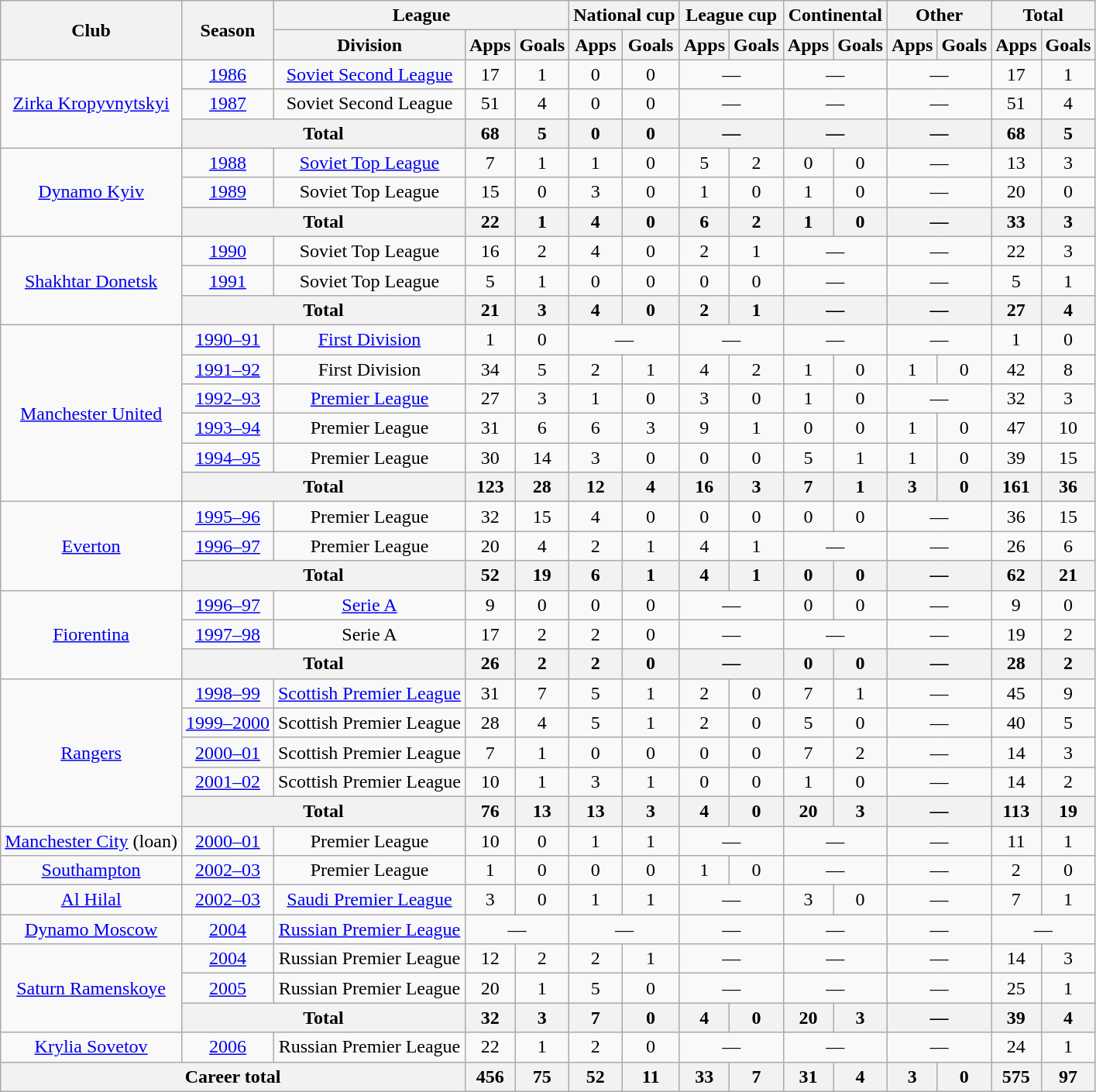<table class="wikitable" style="text-align:center">
<tr>
<th rowspan="2">Club</th>
<th rowspan="2">Season</th>
<th colspan="3">League</th>
<th colspan="2">National cup</th>
<th colspan="2">League cup</th>
<th colspan="2">Continental</th>
<th colspan="2">Other</th>
<th colspan="2">Total</th>
</tr>
<tr>
<th>Division</th>
<th>Apps</th>
<th>Goals</th>
<th>Apps</th>
<th>Goals</th>
<th>Apps</th>
<th>Goals</th>
<th>Apps</th>
<th>Goals</th>
<th>Apps</th>
<th>Goals</th>
<th>Apps</th>
<th>Goals</th>
</tr>
<tr>
<td rowspan="3"><a href='#'>Zirka Kropyvnytskyi</a></td>
<td><a href='#'>1986</a></td>
<td><a href='#'>Soviet Second League</a></td>
<td>17</td>
<td>1</td>
<td>0</td>
<td>0</td>
<td colspan="2">—</td>
<td colspan="2">—</td>
<td colspan="2">—</td>
<td>17</td>
<td>1</td>
</tr>
<tr>
<td><a href='#'>1987</a></td>
<td>Soviet Second League</td>
<td>51</td>
<td>4</td>
<td>0</td>
<td>0</td>
<td colspan="2">—</td>
<td colspan="2">—</td>
<td colspan="2">—</td>
<td>51</td>
<td>4</td>
</tr>
<tr>
<th colspan="2">Total</th>
<th>68</th>
<th>5</th>
<th>0</th>
<th>0</th>
<th colspan="2">—</th>
<th colspan="2">—</th>
<th colspan="2">—</th>
<th>68</th>
<th>5</th>
</tr>
<tr>
<td rowspan="3"><a href='#'>Dynamo Kyiv</a></td>
<td><a href='#'>1988</a></td>
<td><a href='#'>Soviet Top League</a></td>
<td>7</td>
<td>1</td>
<td>1</td>
<td>0</td>
<td>5</td>
<td>2</td>
<td>0</td>
<td>0</td>
<td colspan="2">—</td>
<td>13</td>
<td>3</td>
</tr>
<tr>
<td><a href='#'>1989</a></td>
<td>Soviet Top League</td>
<td>15</td>
<td>0</td>
<td>3</td>
<td>0</td>
<td>1</td>
<td>0</td>
<td>1</td>
<td>0</td>
<td colspan="2">—</td>
<td>20</td>
<td>0</td>
</tr>
<tr>
<th colspan="2">Total</th>
<th>22</th>
<th>1</th>
<th>4</th>
<th>0</th>
<th>6</th>
<th>2</th>
<th>1</th>
<th>0</th>
<th colspan="2">—</th>
<th>33</th>
<th>3</th>
</tr>
<tr>
<td rowspan="3"><a href='#'>Shakhtar Donetsk</a></td>
<td><a href='#'>1990</a></td>
<td>Soviet Top League</td>
<td>16</td>
<td>2</td>
<td>4</td>
<td>0</td>
<td>2</td>
<td>1</td>
<td colspan="2">—</td>
<td colspan="2">—</td>
<td>22</td>
<td>3</td>
</tr>
<tr>
<td><a href='#'>1991</a></td>
<td>Soviet Top League</td>
<td>5</td>
<td>1</td>
<td>0</td>
<td>0</td>
<td>0</td>
<td>0</td>
<td colspan="2">—</td>
<td colspan="2">—</td>
<td>5</td>
<td>1</td>
</tr>
<tr>
<th colspan="2">Total</th>
<th>21</th>
<th>3</th>
<th>4</th>
<th>0</th>
<th>2</th>
<th>1</th>
<th colspan="2">—</th>
<th colspan="2">—</th>
<th>27</th>
<th>4</th>
</tr>
<tr>
<td rowspan="6"><a href='#'>Manchester United</a></td>
<td><a href='#'>1990–91</a></td>
<td><a href='#'>First Division</a></td>
<td>1</td>
<td>0</td>
<td colspan="2">—</td>
<td colspan="2">—</td>
<td colspan="2">—</td>
<td colspan="2">—</td>
<td>1</td>
<td>0</td>
</tr>
<tr>
<td><a href='#'>1991–92</a></td>
<td>First Division</td>
<td>34</td>
<td>5</td>
<td>2</td>
<td>1</td>
<td>4</td>
<td>2</td>
<td>1</td>
<td>0</td>
<td>1</td>
<td>0</td>
<td>42</td>
<td>8</td>
</tr>
<tr>
<td><a href='#'>1992–93</a></td>
<td><a href='#'>Premier League</a></td>
<td>27</td>
<td>3</td>
<td>1</td>
<td>0</td>
<td>3</td>
<td>0</td>
<td>1</td>
<td>0</td>
<td colspan="2">—</td>
<td>32</td>
<td>3</td>
</tr>
<tr>
<td><a href='#'>1993–94</a></td>
<td>Premier League</td>
<td>31</td>
<td>6</td>
<td>6</td>
<td>3</td>
<td>9</td>
<td>1</td>
<td>0</td>
<td>0</td>
<td>1</td>
<td>0</td>
<td>47</td>
<td>10</td>
</tr>
<tr>
<td><a href='#'>1994–95</a></td>
<td>Premier League</td>
<td>30</td>
<td>14</td>
<td>3</td>
<td>0</td>
<td>0</td>
<td>0</td>
<td>5</td>
<td>1</td>
<td>1</td>
<td>0</td>
<td>39</td>
<td>15</td>
</tr>
<tr>
<th colspan="2">Total</th>
<th>123</th>
<th>28</th>
<th>12</th>
<th>4</th>
<th>16</th>
<th>3</th>
<th>7</th>
<th>1</th>
<th>3</th>
<th>0</th>
<th>161</th>
<th>36</th>
</tr>
<tr>
<td rowspan="3"><a href='#'>Everton</a></td>
<td><a href='#'>1995–96</a></td>
<td>Premier League</td>
<td>32</td>
<td>15</td>
<td>4</td>
<td>0</td>
<td>0</td>
<td>0</td>
<td>0</td>
<td>0</td>
<td colspan="2">—</td>
<td>36</td>
<td>15</td>
</tr>
<tr>
<td><a href='#'>1996–97</a></td>
<td>Premier League</td>
<td>20</td>
<td>4</td>
<td>2</td>
<td>1</td>
<td>4</td>
<td>1</td>
<td colspan="2">—</td>
<td colspan="2">—</td>
<td>26</td>
<td>6</td>
</tr>
<tr>
<th colspan="2">Total</th>
<th>52</th>
<th>19</th>
<th>6</th>
<th>1</th>
<th>4</th>
<th>1</th>
<th>0</th>
<th>0</th>
<th colspan="2">—</th>
<th>62</th>
<th>21</th>
</tr>
<tr>
<td rowspan="3"><a href='#'>Fiorentina</a></td>
<td><a href='#'>1996–97</a></td>
<td><a href='#'>Serie A</a></td>
<td>9</td>
<td>0</td>
<td>0</td>
<td>0</td>
<td colspan="2">—</td>
<td>0</td>
<td>0</td>
<td colspan="2">—</td>
<td>9</td>
<td>0</td>
</tr>
<tr>
<td><a href='#'>1997–98</a></td>
<td>Serie A</td>
<td>17</td>
<td>2</td>
<td>2</td>
<td>0</td>
<td colspan="2">—</td>
<td colspan="2">—</td>
<td colspan="2">—</td>
<td>19</td>
<td>2</td>
</tr>
<tr>
<th colspan="2">Total</th>
<th>26</th>
<th>2</th>
<th>2</th>
<th>0</th>
<th colspan="2">—</th>
<th>0</th>
<th>0</th>
<th colspan="2">—</th>
<th>28</th>
<th>2</th>
</tr>
<tr>
<td rowspan="5"><a href='#'>Rangers</a></td>
<td><a href='#'>1998–99</a></td>
<td><a href='#'>Scottish Premier League</a></td>
<td>31</td>
<td>7</td>
<td>5</td>
<td>1</td>
<td>2</td>
<td>0</td>
<td>7</td>
<td>1</td>
<td colspan="2">—</td>
<td>45</td>
<td>9</td>
</tr>
<tr>
<td><a href='#'>1999–2000</a></td>
<td>Scottish Premier League</td>
<td>28</td>
<td>4</td>
<td>5</td>
<td>1</td>
<td>2</td>
<td>0</td>
<td>5</td>
<td>0</td>
<td colspan="2">—</td>
<td>40</td>
<td>5</td>
</tr>
<tr>
<td><a href='#'>2000–01</a></td>
<td>Scottish Premier League</td>
<td>7</td>
<td>1</td>
<td>0</td>
<td>0</td>
<td>0</td>
<td>0</td>
<td>7</td>
<td>2</td>
<td colspan="2">—</td>
<td>14</td>
<td>3</td>
</tr>
<tr>
<td><a href='#'>2001–02</a></td>
<td>Scottish Premier League</td>
<td>10</td>
<td>1</td>
<td>3</td>
<td>1</td>
<td>0</td>
<td>0</td>
<td>1</td>
<td>0</td>
<td colspan="2">—</td>
<td>14</td>
<td>2</td>
</tr>
<tr>
<th colspan="2">Total</th>
<th>76</th>
<th>13</th>
<th>13</th>
<th>3</th>
<th>4</th>
<th>0</th>
<th>20</th>
<th>3</th>
<th colspan="2">—</th>
<th>113</th>
<th>19</th>
</tr>
<tr>
<td><a href='#'>Manchester City</a> (loan)</td>
<td><a href='#'>2000–01</a></td>
<td>Premier League</td>
<td>10</td>
<td>0</td>
<td>1</td>
<td>1</td>
<td colspan="2">—</td>
<td colspan="2">—</td>
<td colspan="2">—</td>
<td>11</td>
<td>1</td>
</tr>
<tr>
<td><a href='#'>Southampton</a></td>
<td><a href='#'>2002–03</a></td>
<td>Premier League</td>
<td>1</td>
<td>0</td>
<td>0</td>
<td>0</td>
<td>1</td>
<td>0</td>
<td colspan="2">—</td>
<td colspan="2">—</td>
<td>2</td>
<td>0</td>
</tr>
<tr>
<td><a href='#'>Al Hilal</a></td>
<td><a href='#'>2002–03</a></td>
<td><a href='#'>Saudi Premier League</a></td>
<td>3</td>
<td>0</td>
<td>1</td>
<td>1</td>
<td colspan="2">—</td>
<td>3</td>
<td>0</td>
<td colspan="2">—</td>
<td>7</td>
<td>1</td>
</tr>
<tr>
<td><a href='#'>Dynamo Moscow</a></td>
<td><a href='#'>2004</a></td>
<td><a href='#'>Russian Premier League</a></td>
<td colspan="2">—</td>
<td colspan="2">—</td>
<td colspan="2">—</td>
<td colspan="2">—</td>
<td colspan="2">—</td>
<td colspan="2">—</td>
</tr>
<tr>
<td rowspan="3"><a href='#'>Saturn Ramenskoye</a></td>
<td><a href='#'>2004</a></td>
<td>Russian Premier League</td>
<td>12</td>
<td>2</td>
<td>2</td>
<td>1</td>
<td colspan="2">—</td>
<td colspan="2">—</td>
<td colspan="2">—</td>
<td>14</td>
<td>3</td>
</tr>
<tr>
<td><a href='#'>2005</a></td>
<td>Russian Premier League</td>
<td>20</td>
<td>1</td>
<td>5</td>
<td>0</td>
<td colspan="2">—</td>
<td colspan="2">—</td>
<td colspan="2">—</td>
<td>25</td>
<td>1</td>
</tr>
<tr>
<th colspan="2">Total</th>
<th>32</th>
<th>3</th>
<th>7</th>
<th>0</th>
<th>4</th>
<th>0</th>
<th>20</th>
<th>3</th>
<th colspan="2">—</th>
<th>39</th>
<th>4</th>
</tr>
<tr>
<td><a href='#'>Krylia Sovetov</a></td>
<td><a href='#'>2006</a></td>
<td>Russian Premier League</td>
<td>22</td>
<td>1</td>
<td>2</td>
<td>0</td>
<td colspan="2">—</td>
<td colspan="2">—</td>
<td colspan="2">—</td>
<td>24</td>
<td>1</td>
</tr>
<tr>
<th colspan="3">Career total</th>
<th>456</th>
<th>75</th>
<th>52</th>
<th>11</th>
<th>33</th>
<th>7</th>
<th>31</th>
<th>4</th>
<th>3</th>
<th>0</th>
<th>575</th>
<th>97</th>
</tr>
</table>
